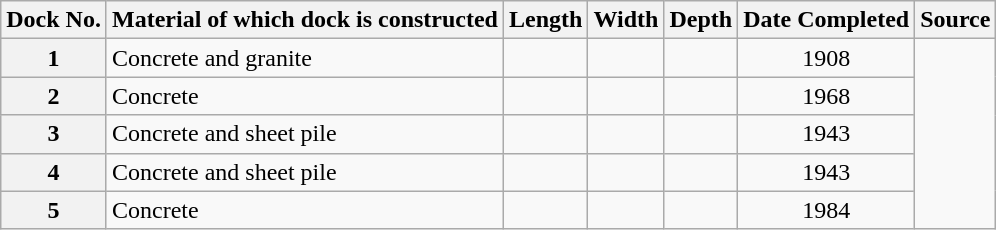<table class="wikitable">
<tr>
<th style="text-align: center;">Dock No.</th>
<th>Material of which dock is constructed</th>
<th>Length</th>
<th>Width</th>
<th>Depth</th>
<th>Date Completed</th>
<th>Source</th>
</tr>
<tr>
<th style="text-align: center;">1</th>
<td>Concrete and granite</td>
<td></td>
<td></td>
<td></td>
<td style="text-align: center;">1908</td>
<td rowspan=5></td>
</tr>
<tr>
<th style="text-align: center;">2</th>
<td>Concrete</td>
<td></td>
<td></td>
<td></td>
<td style="text-align: center;">1968</td>
</tr>
<tr>
<th style="text-align: center;">3</th>
<td>Concrete and sheet pile</td>
<td></td>
<td></td>
<td></td>
<td style="text-align: center;">1943</td>
</tr>
<tr>
<th style="text-align: center;">4</th>
<td>Concrete and sheet pile</td>
<td></td>
<td></td>
<td></td>
<td style="text-align: center;">1943</td>
</tr>
<tr>
<th style="text-align: center;">5</th>
<td>Concrete</td>
<td></td>
<td></td>
<td></td>
<td style="text-align: center;">1984</td>
</tr>
</table>
